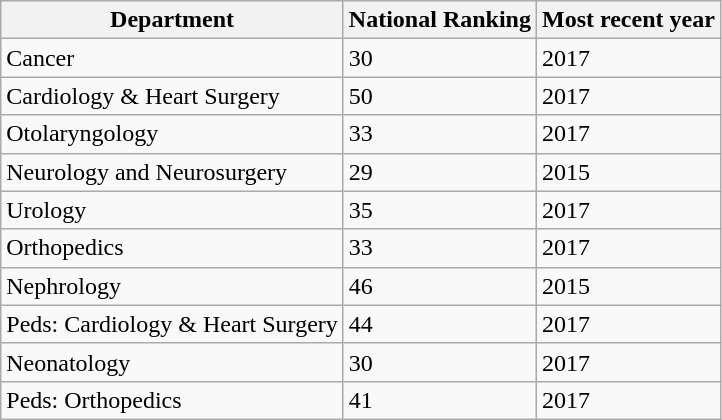<table class="wikitable">
<tr>
<th>Department</th>
<th>National Ranking</th>
<th>Most recent year</th>
</tr>
<tr>
<td>Cancer</td>
<td>30</td>
<td>2017</td>
</tr>
<tr>
<td>Cardiology & Heart Surgery</td>
<td>50</td>
<td>2017</td>
</tr>
<tr>
<td>Otolaryngology</td>
<td>33</td>
<td>2017</td>
</tr>
<tr>
<td>Neurology and Neurosurgery</td>
<td>29</td>
<td>2015</td>
</tr>
<tr>
<td>Urology</td>
<td>35</td>
<td>2017</td>
</tr>
<tr>
<td>Orthopedics</td>
<td>33</td>
<td>2017</td>
</tr>
<tr>
<td>Nephrology</td>
<td>46</td>
<td>2015</td>
</tr>
<tr>
<td>Peds: Cardiology & Heart Surgery</td>
<td>44</td>
<td>2017</td>
</tr>
<tr>
<td>Neonatology</td>
<td>30</td>
<td>2017</td>
</tr>
<tr>
<td>Peds: Orthopedics</td>
<td>41</td>
<td>2017</td>
</tr>
</table>
